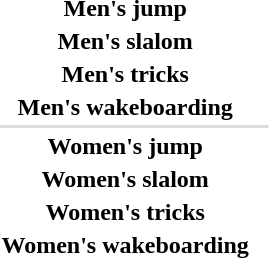<table>
<tr>
<th scope="row">Men's jump</th>
<td></td>
<td></td>
<td></td>
</tr>
<tr>
<th scope="row">Men's slalom</th>
<td></td>
<td></td>
<td></td>
</tr>
<tr>
<th scope="row">Men's tricks</th>
<td></td>
<td></td>
<td></td>
</tr>
<tr>
<th scope="row">Men's wakeboarding</th>
<td></td>
<td></td>
<td></td>
</tr>
<tr bgcolor=#DDDDDD>
<td colspan=4></td>
</tr>
<tr>
<th scope="row">Women's jump</th>
<td></td>
<td></td>
<td></td>
</tr>
<tr>
<th scope="row">Women's slalom</th>
<td></td>
<td></td>
<td></td>
</tr>
<tr>
<th scope="row">Women's tricks</th>
<td></td>
<td></td>
<td></td>
</tr>
<tr>
<th scope="row">Women's wakeboarding</th>
<td></td>
<td></td>
<td></td>
</tr>
</table>
